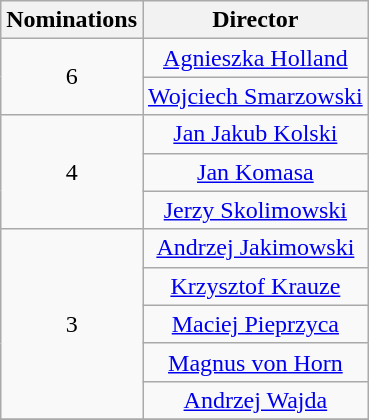<table class="wikitable" style="text-align:center;">
<tr>
<th scope="col" width="55">Nominations</th>
<th scope="col" align="center">Director</th>
</tr>
<tr>
<td rowspan="2" style="text-align:center;">6</td>
<td><a href='#'>Agnieszka Holland</a></td>
</tr>
<tr>
<td><a href='#'>Wojciech Smarzowski</a></td>
</tr>
<tr>
<td rowspan="3" style="text-align:center;">4</td>
<td><a href='#'>Jan Jakub Kolski</a></td>
</tr>
<tr>
<td><a href='#'>Jan Komasa</a></td>
</tr>
<tr>
<td><a href='#'>Jerzy Skolimowski</a></td>
</tr>
<tr>
<td rowspan="5" style="text-align:center;">3</td>
<td><a href='#'>Andrzej Jakimowski</a></td>
</tr>
<tr>
<td><a href='#'>Krzysztof Krauze</a></td>
</tr>
<tr>
<td><a href='#'>Maciej Pieprzyca</a></td>
</tr>
<tr>
<td><a href='#'>Magnus von Horn</a></td>
</tr>
<tr>
<td><a href='#'>Andrzej Wajda</a></td>
</tr>
<tr>
</tr>
</table>
